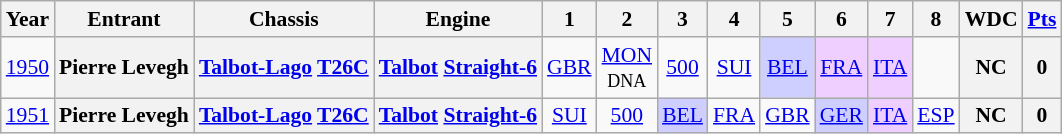<table class="wikitable" style="text-align:center; font-size:90%">
<tr>
<th>Year</th>
<th>Entrant</th>
<th>Chassis</th>
<th>Engine</th>
<th>1</th>
<th>2</th>
<th>3</th>
<th>4</th>
<th>5</th>
<th>6</th>
<th>7</th>
<th>8</th>
<th>WDC</th>
<th><a href='#'>Pts</a></th>
</tr>
<tr>
<td><a href='#'>1950</a></td>
<th>Pierre Levegh</th>
<th><a href='#'>Talbot-Lago</a> <a href='#'>T26C</a></th>
<th><a href='#'>Talbot</a> <a href='#'>Straight-6</a></th>
<td><a href='#'>GBR</a></td>
<td><a href='#'>MON</a><br><small>DNA</small></td>
<td><a href='#'>500</a></td>
<td><a href='#'>SUI</a></td>
<td style="background:#CFCFFF;"><a href='#'>BEL</a><br></td>
<td style="background:#EFCFFF;"><a href='#'>FRA</a><br></td>
<td style="background:#EFCFFF;"><a href='#'>ITA</a><br></td>
<td></td>
<th>NC</th>
<th>0</th>
</tr>
<tr>
<td><a href='#'>1951</a></td>
<th>Pierre Levegh</th>
<th><a href='#'>Talbot-Lago</a> <a href='#'>T26C</a></th>
<th><a href='#'>Talbot</a> <a href='#'>Straight-6</a></th>
<td><a href='#'>SUI</a></td>
<td><a href='#'>500</a></td>
<td style="background:#CFCFFF;"><a href='#'>BEL</a><br></td>
<td><a href='#'>FRA</a></td>
<td><a href='#'>GBR</a></td>
<td style="background:#CFCFFF;"><a href='#'>GER</a><br></td>
<td style="background:#EFCFFF;"><a href='#'>ITA</a><br></td>
<td><a href='#'>ESP</a></td>
<th>NC</th>
<th>0</th>
</tr>
</table>
